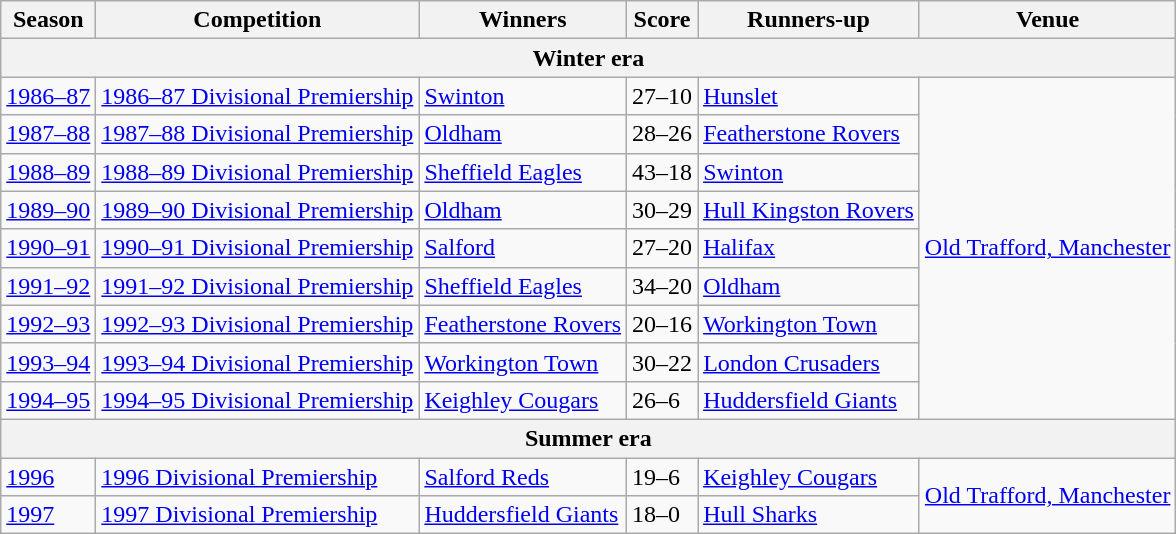<table class="wikitable">
<tr>
<th>Season</th>
<th>Competition</th>
<th>Winners</th>
<th>Score</th>
<th>Runners-up</th>
<th>Venue</th>
</tr>
<tr>
<th colspan="6">Winter era</th>
</tr>
<tr>
<td><a href='#'>1986–87</a></td>
<td><a href='#'>1986–87 Divisional Premiership</a></td>
<td><a href='#'>Swinton</a></td>
<td>27–10</td>
<td><a href='#'>Hunslet</a></td>
<td rowspan="9"><a href='#'>Old Trafford, Manchester</a></td>
</tr>
<tr>
<td><a href='#'>1987–88</a></td>
<td><a href='#'>1987–88 Divisional Premiership</a></td>
<td><a href='#'>Oldham</a></td>
<td>28–26</td>
<td><a href='#'>Featherstone Rovers</a></td>
</tr>
<tr>
<td><a href='#'>1988–89</a></td>
<td><a href='#'>1988–89 Divisional Premiership</a></td>
<td><a href='#'>Sheffield Eagles</a></td>
<td>43–18</td>
<td><a href='#'>Swinton</a></td>
</tr>
<tr>
<td><a href='#'>1989–90</a></td>
<td><a href='#'>1989–90 Divisional Premiership</a></td>
<td><a href='#'>Oldham</a></td>
<td>30–29</td>
<td><a href='#'>Hull Kingston Rovers</a></td>
</tr>
<tr>
<td><a href='#'>1990–91</a></td>
<td><a href='#'>1990–91 Divisional Premiership</a></td>
<td><a href='#'>Salford</a></td>
<td>27–20</td>
<td><a href='#'>Halifax</a></td>
</tr>
<tr>
<td><a href='#'>1991–92</a></td>
<td><a href='#'>1991–92 Divisional Premiership</a></td>
<td><a href='#'>Sheffield Eagles</a></td>
<td>34–20</td>
<td><a href='#'>Oldham</a></td>
</tr>
<tr>
<td><a href='#'>1992–93</a></td>
<td><a href='#'>1992–93 Divisional Premiership</a></td>
<td><a href='#'>Featherstone Rovers</a></td>
<td>20–16</td>
<td><a href='#'>Workington Town</a></td>
</tr>
<tr>
<td><a href='#'>1993–94</a></td>
<td><a href='#'>1993–94 Divisional Premiership</a></td>
<td><a href='#'>Workington Town</a></td>
<td>30–22</td>
<td><a href='#'>London Crusaders</a></td>
</tr>
<tr>
<td><a href='#'>1994–95</a></td>
<td><a href='#'>1994–95 Divisional Premiership</a></td>
<td><a href='#'>Keighley Cougars</a></td>
<td>26–6</td>
<td><a href='#'>Huddersfield Giants</a></td>
</tr>
<tr>
<th colspan="6">Summer era</th>
</tr>
<tr>
<td><a href='#'>1996</a></td>
<td><a href='#'>1996 Divisional Premiership</a></td>
<td><a href='#'>Salford Reds</a></td>
<td>19–6</td>
<td><a href='#'>Keighley Cougars</a></td>
<td rowspan="2"><a href='#'>Old Trafford, Manchester</a></td>
</tr>
<tr>
<td><a href='#'>1997</a></td>
<td><a href='#'>1997 Divisional Premiership</a></td>
<td><a href='#'>Huddersfield Giants</a></td>
<td>18–0</td>
<td><a href='#'>Hull Sharks</a></td>
</tr>
</table>
